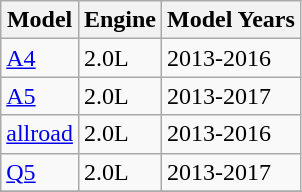<table class="wikitable">
<tr>
<th>Model</th>
<th>Engine</th>
<th>Model Years</th>
</tr>
<tr>
<td><a href='#'>A4</a></td>
<td>2.0L</td>
<td>2013-2016</td>
</tr>
<tr>
<td><a href='#'>A5</a></td>
<td>2.0L</td>
<td>2013-2017</td>
</tr>
<tr>
<td><a href='#'>allroad</a></td>
<td>2.0L</td>
<td>2013-2016</td>
</tr>
<tr>
<td><a href='#'>Q5</a></td>
<td>2.0L</td>
<td>2013-2017</td>
</tr>
<tr>
</tr>
</table>
